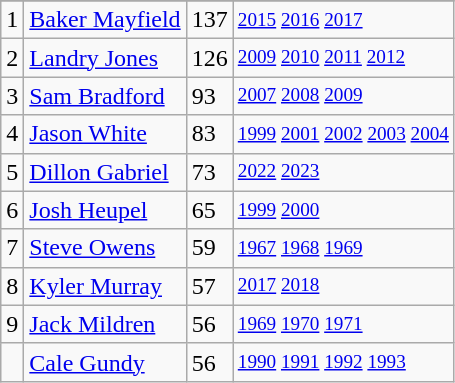<table class="wikitable">
<tr>
</tr>
<tr>
<td>1</td>
<td><a href='#'>Baker Mayfield</a></td>
<td><abbr>137</abbr></td>
<td style="font-size:80%;"><a href='#'>2015</a> <a href='#'>2016</a> <a href='#'>2017</a></td>
</tr>
<tr>
<td>2</td>
<td><a href='#'>Landry Jones</a></td>
<td><abbr>126</abbr></td>
<td style="font-size:80%;"><a href='#'>2009</a> <a href='#'>2010</a> <a href='#'>2011</a> <a href='#'>2012</a></td>
</tr>
<tr>
<td>3</td>
<td><a href='#'>Sam Bradford</a></td>
<td><abbr>93</abbr></td>
<td style="font-size:80%;"><a href='#'>2007</a> <a href='#'>2008</a> <a href='#'>2009</a></td>
</tr>
<tr>
<td>4</td>
<td><a href='#'>Jason White</a></td>
<td><abbr>83</abbr></td>
<td style="font-size:80%;"><a href='#'>1999</a> <a href='#'>2001</a> <a href='#'>2002</a> <a href='#'>2003</a> <a href='#'>2004</a></td>
</tr>
<tr>
<td>5</td>
<td><a href='#'>Dillon Gabriel</a></td>
<td><abbr>73</abbr></td>
<td style="font-size:80%;"><a href='#'>2022</a> <a href='#'>2023</a></td>
</tr>
<tr>
<td>6</td>
<td><a href='#'>Josh Heupel</a></td>
<td><abbr>65</abbr></td>
<td style="font-size:80%;"><a href='#'>1999</a> <a href='#'>2000</a></td>
</tr>
<tr>
<td>7</td>
<td><a href='#'>Steve Owens</a></td>
<td><abbr>59</abbr></td>
<td style="font-size:80%;"><a href='#'>1967</a> <a href='#'>1968</a> <a href='#'>1969</a></td>
</tr>
<tr>
<td>8</td>
<td><a href='#'>Kyler Murray</a></td>
<td><abbr>57</abbr></td>
<td style="font-size:80%;"><a href='#'>2017</a> <a href='#'>2018</a></td>
</tr>
<tr>
<td>9</td>
<td><a href='#'>Jack Mildren</a></td>
<td><abbr>56</abbr></td>
<td style="font-size:80%;"><a href='#'>1969</a> <a href='#'>1970</a> <a href='#'>1971</a></td>
</tr>
<tr>
<td></td>
<td><a href='#'>Cale Gundy</a></td>
<td><abbr>56</abbr></td>
<td style="font-size:80%;"><a href='#'>1990</a> <a href='#'>1991</a> <a href='#'>1992</a> <a href='#'>1993</a></td>
</tr>
</table>
